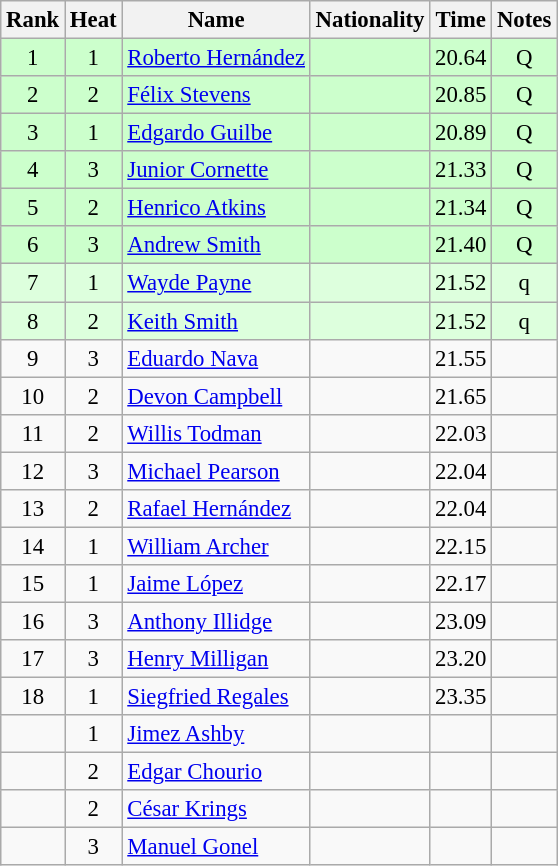<table class="wikitable sortable" style="text-align:center; font-size:95%">
<tr>
<th>Rank</th>
<th>Heat</th>
<th>Name</th>
<th>Nationality</th>
<th>Time</th>
<th>Notes</th>
</tr>
<tr bgcolor=ccffcc>
<td>1</td>
<td>1</td>
<td align=left><a href='#'>Roberto Hernández</a></td>
<td align=left></td>
<td>20.64</td>
<td>Q</td>
</tr>
<tr bgcolor=ccffcc>
<td>2</td>
<td>2</td>
<td align=left><a href='#'>Félix Stevens</a></td>
<td align=left></td>
<td>20.85</td>
<td>Q</td>
</tr>
<tr bgcolor=ccffcc>
<td>3</td>
<td>1</td>
<td align=left><a href='#'>Edgardo Guilbe</a></td>
<td align=left></td>
<td>20.89</td>
<td>Q</td>
</tr>
<tr bgcolor=ccffcc>
<td>4</td>
<td>3</td>
<td align=left><a href='#'>Junior Cornette</a></td>
<td align=left></td>
<td>21.33</td>
<td>Q</td>
</tr>
<tr bgcolor=ccffcc>
<td>5</td>
<td>2</td>
<td align=left><a href='#'>Henrico Atkins</a></td>
<td align=left></td>
<td>21.34</td>
<td>Q</td>
</tr>
<tr bgcolor=ccffcc>
<td>6</td>
<td>3</td>
<td align=left><a href='#'>Andrew Smith</a></td>
<td align=left></td>
<td>21.40</td>
<td>Q</td>
</tr>
<tr bgcolor=ddffdd>
<td>7</td>
<td>1</td>
<td align=left><a href='#'>Wayde Payne</a></td>
<td align=left></td>
<td>21.52</td>
<td>q</td>
</tr>
<tr bgcolor=ddffdd>
<td>8</td>
<td>2</td>
<td align=left><a href='#'>Keith Smith</a></td>
<td align=left></td>
<td>21.52</td>
<td>q</td>
</tr>
<tr>
<td>9</td>
<td>3</td>
<td align=left><a href='#'>Eduardo Nava</a></td>
<td align=left></td>
<td>21.55</td>
<td></td>
</tr>
<tr>
<td>10</td>
<td>2</td>
<td align=left><a href='#'>Devon Campbell</a></td>
<td align=left></td>
<td>21.65</td>
<td></td>
</tr>
<tr>
<td>11</td>
<td>2</td>
<td align=left><a href='#'>Willis Todman</a></td>
<td align=left></td>
<td>22.03</td>
<td></td>
</tr>
<tr>
<td>12</td>
<td>3</td>
<td align=left><a href='#'>Michael Pearson</a></td>
<td align=left></td>
<td>22.04</td>
<td></td>
</tr>
<tr>
<td>13</td>
<td>2</td>
<td align=left><a href='#'>Rafael Hernández</a></td>
<td align=left></td>
<td>22.04</td>
<td></td>
</tr>
<tr>
<td>14</td>
<td>1</td>
<td align=left><a href='#'>William Archer</a></td>
<td align=left></td>
<td>22.15</td>
<td></td>
</tr>
<tr>
<td>15</td>
<td>1</td>
<td align=left><a href='#'>Jaime López</a></td>
<td align=left></td>
<td>22.17</td>
<td></td>
</tr>
<tr>
<td>16</td>
<td>3</td>
<td align=left><a href='#'>Anthony Illidge</a></td>
<td align=left></td>
<td>23.09</td>
<td></td>
</tr>
<tr>
<td>17</td>
<td>3</td>
<td align=left><a href='#'>Henry Milligan</a></td>
<td align=left></td>
<td>23.20</td>
<td></td>
</tr>
<tr>
<td>18</td>
<td>1</td>
<td align=left><a href='#'>Siegfried Regales</a></td>
<td align=left></td>
<td>23.35</td>
<td></td>
</tr>
<tr>
<td></td>
<td>1</td>
<td align=left><a href='#'>Jimez Ashby</a></td>
<td align=left></td>
<td></td>
<td></td>
</tr>
<tr>
<td></td>
<td>2</td>
<td align=left><a href='#'>Edgar Chourio</a></td>
<td align=left></td>
<td></td>
<td></td>
</tr>
<tr>
<td></td>
<td>2</td>
<td align=left><a href='#'>César Krings</a></td>
<td align=left></td>
<td></td>
<td></td>
</tr>
<tr>
<td></td>
<td>3</td>
<td align=left><a href='#'>Manuel Gonel</a></td>
<td align=left></td>
<td></td>
<td></td>
</tr>
</table>
